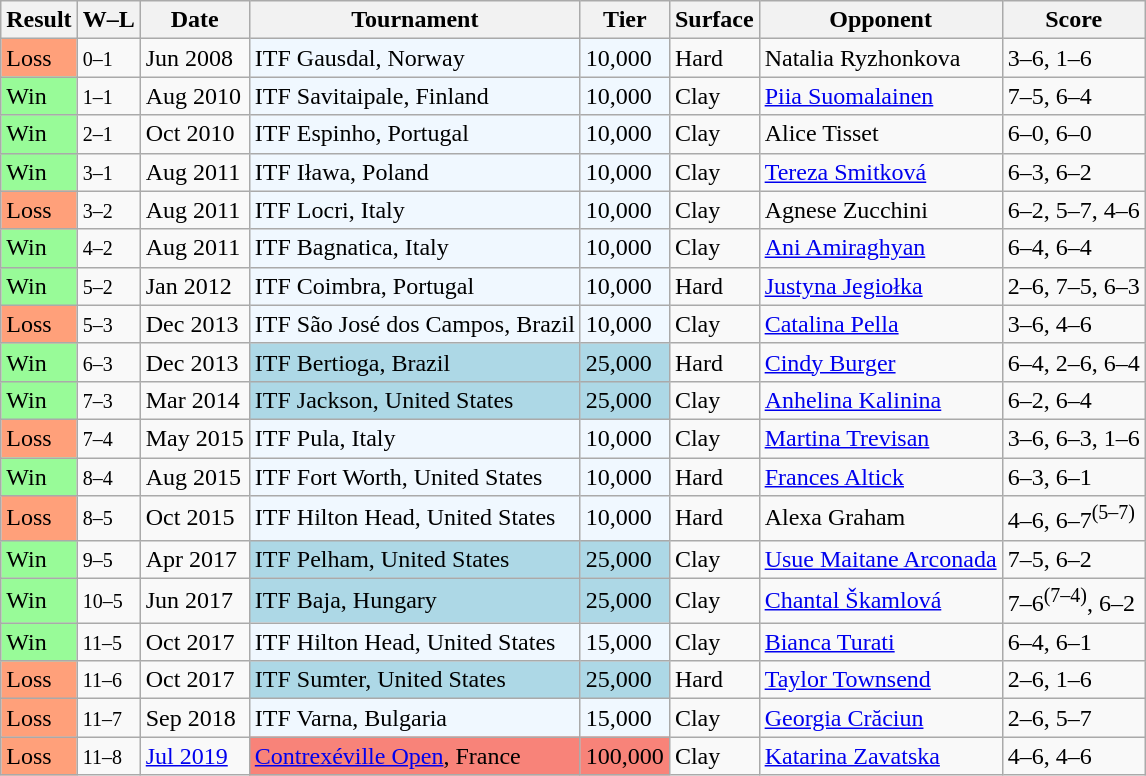<table class="sortable wikitable">
<tr>
<th>Result</th>
<th class="unsortable">W–L</th>
<th>Date</th>
<th>Tournament</th>
<th>Tier</th>
<th>Surface</th>
<th>Opponent</th>
<th class="unsortable">Score</th>
</tr>
<tr>
<td style="background:#ffa07a;">Loss</td>
<td><small>0–1</small></td>
<td>Jun 2008</td>
<td style="background:#f0f8ff;">ITF Gausdal, Norway</td>
<td style="background:#f0f8ff;">10,000</td>
<td>Hard</td>
<td> Natalia Ryzhonkova</td>
<td>3–6, 1–6</td>
</tr>
<tr>
<td style="background:#98fb98;">Win</td>
<td><small>1–1</small></td>
<td>Aug 2010</td>
<td style="background:#f0f8ff;">ITF Savitaipale, Finland</td>
<td style="background:#f0f8ff;">10,000</td>
<td>Clay</td>
<td> <a href='#'>Piia Suomalainen</a></td>
<td>7–5, 6–4</td>
</tr>
<tr>
<td style="background:#98fb98;">Win</td>
<td><small>2–1</small></td>
<td>Oct 2010</td>
<td style="background:#f0f8ff;">ITF Espinho, Portugal</td>
<td style="background:#f0f8ff;">10,000</td>
<td>Clay</td>
<td> Alice Tisset</td>
<td>6–0, 6–0</td>
</tr>
<tr>
<td style="background:#98fb98;">Win</td>
<td><small>3–1</small></td>
<td>Aug 2011</td>
<td style="background:#f0f8ff;">ITF Iława, Poland</td>
<td style="background:#f0f8ff;">10,000</td>
<td>Clay</td>
<td> <a href='#'>Tereza Smitková</a></td>
<td>6–3, 6–2</td>
</tr>
<tr>
<td style="background:#ffa07a;">Loss</td>
<td><small>3–2</small></td>
<td>Aug 2011</td>
<td style="background:#f0f8ff;">ITF Locri, Italy</td>
<td style="background:#f0f8ff;">10,000</td>
<td>Clay</td>
<td> Agnese Zucchini</td>
<td>6–2, 5–7, 4–6</td>
</tr>
<tr>
<td style="background:#98fb98;">Win</td>
<td><small>4–2</small></td>
<td>Aug 2011</td>
<td style="background:#f0f8ff;">ITF Bagnatica, Italy</td>
<td style="background:#f0f8ff;">10,000</td>
<td>Clay</td>
<td> <a href='#'>Ani Amiraghyan</a></td>
<td>6–4, 6–4</td>
</tr>
<tr>
<td style="background:#98fb98;">Win</td>
<td><small>5–2</small></td>
<td>Jan 2012</td>
<td style="background:#f0f8ff;">ITF Coimbra, Portugal</td>
<td style="background:#f0f8ff;">10,000</td>
<td>Hard</td>
<td> <a href='#'>Justyna Jegiołka</a></td>
<td>2–6, 7–5, 6–3</td>
</tr>
<tr>
<td style="background:#ffa07a;">Loss</td>
<td><small>5–3</small></td>
<td>Dec 2013</td>
<td style="background:#f0f8ff;">ITF São José dos Campos, Brazil</td>
<td style="background:#f0f8ff;">10,000</td>
<td>Clay</td>
<td> <a href='#'>Catalina Pella</a></td>
<td>3–6, 4–6</td>
</tr>
<tr>
<td style="background:#98fb98;">Win</td>
<td><small>6–3</small></td>
<td>Dec 2013</td>
<td style="background:lightblue;">ITF Bertioga, Brazil</td>
<td style="background:lightblue;">25,000</td>
<td>Hard</td>
<td> <a href='#'>Cindy Burger</a></td>
<td>6–4, 2–6, 6–4</td>
</tr>
<tr>
<td style="background:#98fb98;">Win</td>
<td><small>7–3</small></td>
<td>Mar 2014</td>
<td style="background:lightblue;">ITF Jackson, United States</td>
<td style="background:lightblue;">25,000</td>
<td>Clay</td>
<td> <a href='#'>Anhelina Kalinina</a></td>
<td>6–2, 6–4</td>
</tr>
<tr>
<td style="background:#ffa07a;">Loss</td>
<td><small>7–4</small></td>
<td>May 2015</td>
<td style="background:#f0f8ff;">ITF Pula, Italy</td>
<td style="background:#f0f8ff;">10,000</td>
<td>Clay</td>
<td> <a href='#'>Martina Trevisan</a></td>
<td>3–6, 6–3, 1–6</td>
</tr>
<tr>
<td style="background:#98fb98;">Win</td>
<td><small>8–4</small></td>
<td>Aug 2015</td>
<td style="background:#f0f8ff;">ITF Fort Worth, United States</td>
<td style="background:#f0f8ff;">10,000</td>
<td>Hard</td>
<td> <a href='#'>Frances Altick</a></td>
<td>6–3, 6–1</td>
</tr>
<tr>
<td style="background:#ffa07a;">Loss</td>
<td><small>8–5</small></td>
<td>Oct 2015</td>
<td style="background:#f0f8ff;">ITF Hilton Head, United States</td>
<td style="background:#f0f8ff;">10,000</td>
<td>Hard</td>
<td> Alexa Graham</td>
<td>4–6, 6–7<sup>(5–7)</sup></td>
</tr>
<tr>
<td style="background:#98fb98;">Win</td>
<td><small>9–5</small></td>
<td>Apr 2017</td>
<td style="background:lightblue;">ITF Pelham, United States</td>
<td style="background:lightblue;">25,000</td>
<td>Clay</td>
<td> <a href='#'>Usue Maitane Arconada</a></td>
<td>7–5, 6–2</td>
</tr>
<tr>
<td style="background:#98fb98;">Win</td>
<td><small>10–5</small></td>
<td>Jun 2017</td>
<td style="background:lightblue;">ITF Baja, Hungary</td>
<td style="background:lightblue;">25,000</td>
<td>Clay</td>
<td> <a href='#'>Chantal Škamlová</a></td>
<td>7–6<sup>(7–4)</sup>, 6–2</td>
</tr>
<tr>
<td style="background:#98fb98;">Win</td>
<td><small>11–5</small></td>
<td>Oct 2017</td>
<td style="background:#f0f8ff;">ITF Hilton Head, United States</td>
<td style="background:#f0f8ff;">15,000</td>
<td>Clay</td>
<td> <a href='#'>Bianca Turati</a></td>
<td>6–4, 6–1</td>
</tr>
<tr>
<td style="background:#ffa07a;">Loss</td>
<td><small>11–6</small></td>
<td>Oct 2017</td>
<td style="background:lightblue;">ITF Sumter, United States</td>
<td style="background:lightblue;">25,000</td>
<td>Hard</td>
<td> <a href='#'>Taylor Townsend</a></td>
<td>2–6, 1–6</td>
</tr>
<tr>
<td style="background:#ffa07a;">Loss</td>
<td><small>11–7</small></td>
<td>Sep 2018</td>
<td style="background:#f0f8ff;">ITF Varna, Bulgaria</td>
<td style="background:#f0f8ff;">15,000</td>
<td>Clay</td>
<td> <a href='#'>Georgia Crăciun</a></td>
<td>2–6, 5–7</td>
</tr>
<tr>
<td style="background:#ffa07a;">Loss</td>
<td><small>11–8</small></td>
<td><a href='#'>Jul 2019</a></td>
<td style="background:#f88379;"><a href='#'>Contrexéville Open</a>, France</td>
<td style="background:#f88379;">100,000</td>
<td>Clay</td>
<td> <a href='#'>Katarina Zavatska</a></td>
<td>4–6, 4–6</td>
</tr>
</table>
